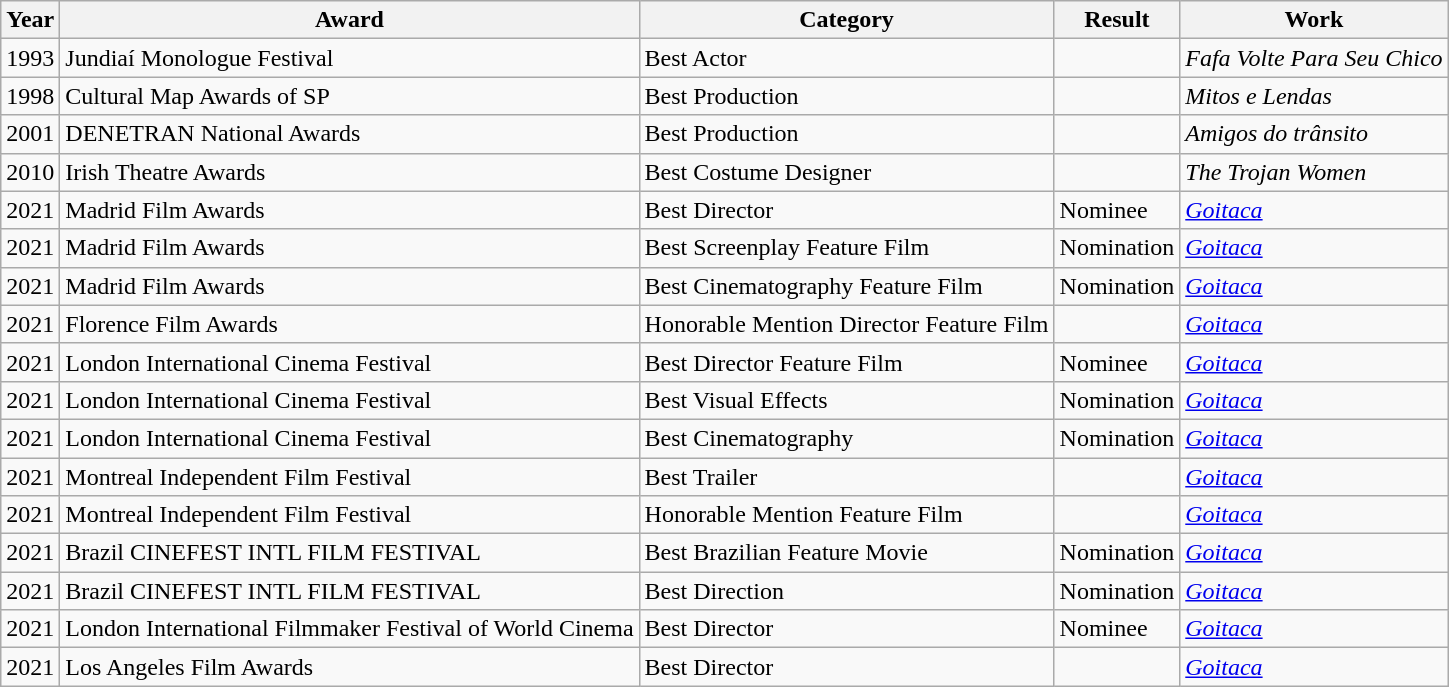<table class="wikitable sortable">
<tr>
<th>Year</th>
<th>Award</th>
<th>Category</th>
<th>Result</th>
<th>Work</th>
</tr>
<tr>
<td>1993</td>
<td>Jundiaí Monologue Festival</td>
<td>Best Actor</td>
<td></td>
<td><em>Fafa Volte Para Seu Chico</em></td>
</tr>
<tr>
<td>1998</td>
<td>Cultural Map Awards of SP</td>
<td>Best Production</td>
<td></td>
<td><em>Mitos e Lendas</em></td>
</tr>
<tr>
<td>2001</td>
<td>DENETRAN National Awards</td>
<td>Best Production</td>
<td></td>
<td><em>Amigos do trânsito</em></td>
</tr>
<tr>
<td>2010</td>
<td>Irish Theatre Awards</td>
<td>Best Costume Designer</td>
<td></td>
<td><em>The Trojan Women</em></td>
</tr>
<tr>
<td>2021</td>
<td>Madrid Film Awards</td>
<td>Best Director</td>
<td>Nominee</td>
<td><em><a href='#'>Goitaca</a></em> </td>
</tr>
<tr>
<td>2021</td>
<td>Madrid Film Awards</td>
<td>Best Screenplay Feature Film</td>
<td>Nomination</td>
<td><em><a href='#'>Goitaca</a></em></td>
</tr>
<tr>
<td>2021</td>
<td>Madrid Film Awards</td>
<td>Best Cinematography Feature Film</td>
<td>Nomination</td>
<td><em><a href='#'>Goitaca</a></em></td>
</tr>
<tr>
<td>2021</td>
<td>Florence Film Awards</td>
<td>Honorable Mention Director Feature Film</td>
<td></td>
<td><em><a href='#'>Goitaca</a></em></td>
</tr>
<tr>
<td>2021</td>
<td>London International Cinema Festival</td>
<td>Best Director Feature Film </td>
<td>Nominee</td>
<td><em><a href='#'>Goitaca</a></em></td>
</tr>
<tr>
<td>2021</td>
<td>London International Cinema Festival</td>
<td>Best Visual Effects</td>
<td>Nomination</td>
<td><em><a href='#'>Goitaca</a></em></td>
</tr>
<tr>
<td>2021</td>
<td>London International Cinema Festival</td>
<td>Best Cinematography</td>
<td>Nomination</td>
<td><em><a href='#'>Goitaca</a></em></td>
</tr>
<tr>
<td>2021</td>
<td>Montreal Independent Film Festival</td>
<td>Best Trailer</td>
<td></td>
<td><em><a href='#'>Goitaca</a></em></td>
</tr>
<tr>
<td>2021</td>
<td>Montreal Independent Film Festival</td>
<td>Honorable Mention Feature Film</td>
<td></td>
<td><em><a href='#'>Goitaca</a></em></td>
</tr>
<tr>
<td>2021</td>
<td>Brazil CINEFEST INTL FILM FESTIVAL</td>
<td>Best Brazilian Feature Movie</td>
<td>Nomination</td>
<td><em><a href='#'>Goitaca</a></em></td>
</tr>
<tr>
<td>2021</td>
<td>Brazil CINEFEST INTL FILM FESTIVAL</td>
<td>Best Direction</td>
<td>Nomination</td>
<td><em><a href='#'>Goitaca</a></em></td>
</tr>
<tr>
<td>2021</td>
<td>London International Filmmaker Festival of World Cinema</td>
<td>Best Director</td>
<td>Nominee</td>
<td><em><a href='#'>Goitaca</a></em></td>
</tr>
<tr>
<td>2021</td>
<td>Los Angeles Film Awards</td>
<td>Best Director</td>
<td></td>
<td><em><a href='#'>Goitaca</a></em></td>
</tr>
</table>
